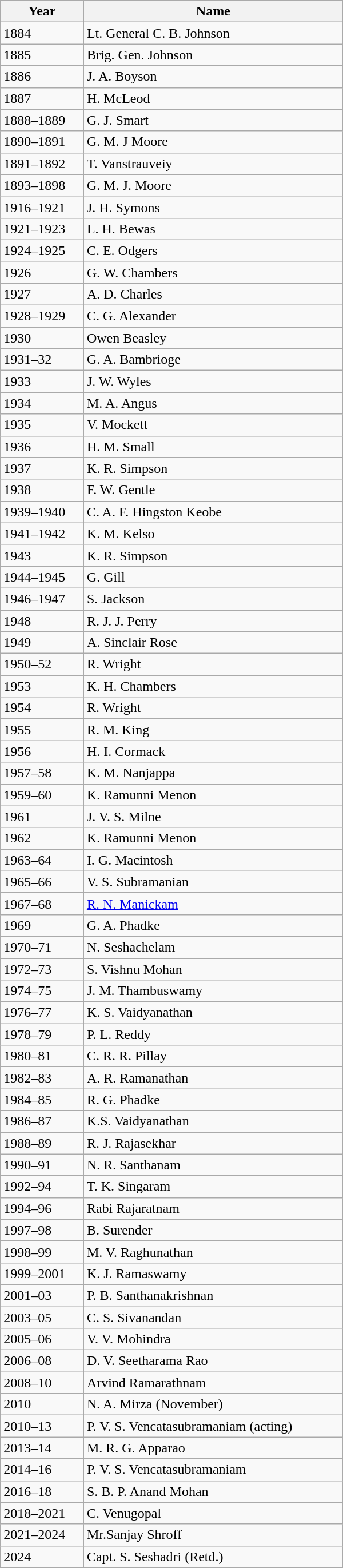<table class="wikitable" style="width:25em">
<tr>
<th>Year</th>
<th>Name</th>
</tr>
<tr>
<td>1884</td>
<td>Lt. General C. B. Johnson</td>
</tr>
<tr>
<td>1885</td>
<td>Brig. Gen. Johnson</td>
</tr>
<tr>
<td>1886</td>
<td>J. A. Boyson</td>
</tr>
<tr>
<td>1887</td>
<td>H. McLeod</td>
</tr>
<tr>
<td>1888–1889</td>
<td>G. J. Smart</td>
</tr>
<tr>
<td>1890–1891</td>
<td>G. M. J Moore</td>
</tr>
<tr>
<td>1891–1892</td>
<td>T. Vanstrauveiy</td>
</tr>
<tr>
<td>1893–1898</td>
<td>G. M. J. Moore</td>
</tr>
<tr>
<td>1916–1921</td>
<td>J. H. Symons</td>
</tr>
<tr>
<td>1921–1923</td>
<td>L. H. Bewas</td>
</tr>
<tr>
<td>1924–1925</td>
<td>C. E. Odgers</td>
</tr>
<tr>
<td>1926</td>
<td>G. W. Chambers</td>
</tr>
<tr>
<td>1927</td>
<td>A. D. Charles</td>
</tr>
<tr>
<td>1928–1929</td>
<td>C. G. Alexander</td>
</tr>
<tr>
<td>1930</td>
<td>Owen Beasley</td>
</tr>
<tr>
<td>1931–32</td>
<td>G. A. Bambrioge</td>
</tr>
<tr>
<td>1933</td>
<td>J. W. Wyles</td>
</tr>
<tr>
<td>1934</td>
<td>M. A. Angus</td>
</tr>
<tr>
<td>1935</td>
<td>V. Mockett</td>
</tr>
<tr>
<td>1936</td>
<td>H. M. Small</td>
</tr>
<tr>
<td>1937</td>
<td>K. R. Simpson</td>
</tr>
<tr>
<td>1938</td>
<td>F. W. Gentle</td>
</tr>
<tr>
<td>1939–1940</td>
<td>C. A. F. Hingston Keobe</td>
</tr>
<tr>
<td>1941–1942</td>
<td>K. M. Kelso</td>
</tr>
<tr>
<td>1943</td>
<td>K. R. Simpson</td>
</tr>
<tr>
<td>1944–1945</td>
<td>G. Gill</td>
</tr>
<tr>
<td>1946–1947</td>
<td>S. Jackson</td>
</tr>
<tr>
<td>1948</td>
<td>R. J. J. Perry</td>
</tr>
<tr>
<td>1949</td>
<td>A. Sinclair Rose</td>
</tr>
<tr>
<td>1950–52</td>
<td>R. Wright</td>
</tr>
<tr>
<td>1953</td>
<td>K. H. Chambers</td>
</tr>
<tr>
<td>1954</td>
<td>R. Wright</td>
</tr>
<tr>
<td>1955</td>
<td>R. M. King</td>
</tr>
<tr>
<td>1956</td>
<td>H. I. Cormack</td>
</tr>
<tr>
<td>1957–58</td>
<td>K. M. Nanjappa</td>
</tr>
<tr>
<td>1959–60</td>
<td>K. Ramunni Menon</td>
</tr>
<tr>
<td>1961</td>
<td>J. V. S. Milne</td>
</tr>
<tr>
<td>1962</td>
<td>K. Ramunni Menon</td>
</tr>
<tr>
<td>1963–64</td>
<td>I. G. Macintosh</td>
</tr>
<tr>
<td>1965–66</td>
<td>V. S. Subramanian</td>
</tr>
<tr>
<td>1967–68</td>
<td><a href='#'>R. N. Manickam</a></td>
</tr>
<tr>
<td>1969</td>
<td>G. A. Phadke</td>
</tr>
<tr>
<td>1970–71</td>
<td>N. Seshachelam</td>
</tr>
<tr>
<td>1972–73</td>
<td>S. Vishnu Mohan</td>
</tr>
<tr>
<td>1974–75</td>
<td>J. M. Thambuswamy</td>
</tr>
<tr>
<td>1976–77</td>
<td>K. S. Vaidyanathan</td>
</tr>
<tr>
<td>1978–79</td>
<td>P. L. Reddy</td>
</tr>
<tr>
<td>1980–81</td>
<td>C. R. R. Pillay</td>
</tr>
<tr>
<td>1982–83</td>
<td>A. R. Ramanathan</td>
</tr>
<tr>
<td>1984–85</td>
<td>R. G. Phadke</td>
</tr>
<tr>
<td>1986–87</td>
<td>K.S. Vaidyanathan</td>
</tr>
<tr>
<td>1988–89</td>
<td>R. J. Rajasekhar</td>
</tr>
<tr>
<td>1990–91</td>
<td>N. R. Santhanam</td>
</tr>
<tr>
<td>1992–94</td>
<td>T. K. Singaram</td>
</tr>
<tr>
<td>1994–96</td>
<td>Rabi Rajaratnam</td>
</tr>
<tr>
<td>1997–98</td>
<td>B. Surender</td>
</tr>
<tr>
<td>1998–99</td>
<td>M. V. Raghunathan</td>
</tr>
<tr>
<td>1999–2001</td>
<td>K. J. Ramaswamy</td>
</tr>
<tr>
<td>2001–03</td>
<td>P. B. Santhanakrishnan</td>
</tr>
<tr>
<td>2003–05</td>
<td>C. S. Sivanandan</td>
</tr>
<tr>
<td>2005–06</td>
<td>V. V. Mohindra</td>
</tr>
<tr>
<td>2006–08</td>
<td>D. V. Seetharama Rao</td>
</tr>
<tr>
<td>2008–10</td>
<td>Arvind Ramarathnam</td>
</tr>
<tr>
<td>2010</td>
<td>N. A. Mirza (November)</td>
</tr>
<tr>
<td>2010–13</td>
<td>P. V. S. Vencatasubramaniam (acting)</td>
</tr>
<tr>
<td>2013–14</td>
<td>M. R. G. Apparao</td>
</tr>
<tr>
<td>2014–16</td>
<td>P. V. S. Vencatasubramaniam</td>
</tr>
<tr>
<td>2016–18</td>
<td>S. B. P. Anand Mohan</td>
</tr>
<tr>
<td>2018–2021</td>
<td>C. Venugopal</td>
</tr>
<tr>
<td>2021–2024</td>
<td>Mr.Sanjay Shroff</td>
</tr>
<tr>
<td>2024</td>
<td>Capt. S. Seshadri (Retd.)<br></td>
</tr>
</table>
